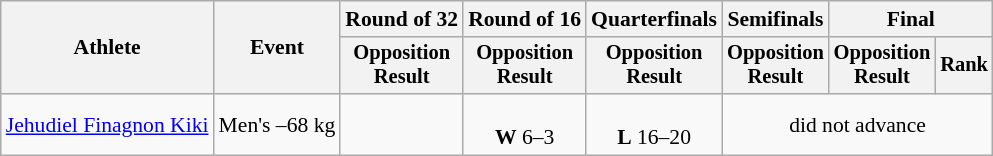<table class="wikitable" style="text-align:left; font-size:90%">
<tr>
<th rowspan="2">Athlete</th>
<th rowspan="2">Event</th>
<th>Round of 32</th>
<th>Round of 16</th>
<th>Quarterfinals</th>
<th>Semifinals</th>
<th colspan=2>Final</th>
</tr>
<tr style="font-size: 95%">
<th>Opposition<br>Result</th>
<th>Opposition<br>Result</th>
<th>Opposition<br>Result</th>
<th>Opposition<br>Result</th>
<th>Opposition<br>Result</th>
<th>Rank</th>
</tr>
<tr align=center>
<td align=left><a href='#'>Jehudiel Finagnon Kiki</a></td>
<td align=left>Men's –68 kg</td>
<td></td>
<td><br><strong>W</strong> 6–3</td>
<td><br><strong>L</strong> 16–20</td>
<td colspan=3>did not advance</td>
</tr>
</table>
